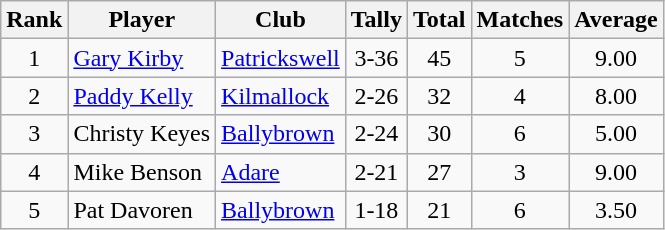<table class="wikitable">
<tr>
<th>Rank</th>
<th>Player</th>
<th>Club</th>
<th>Tally</th>
<th>Total</th>
<th>Matches</th>
<th>Average</th>
</tr>
<tr>
<td rowspan="1" style="text-align:center;">1</td>
<td><a href='#'>Gary Kirby</a></td>
<td><a href='#'>Patrickswell</a></td>
<td align=center>3-36</td>
<td align=center>45</td>
<td align=center>5</td>
<td align=center>9.00</td>
</tr>
<tr>
<td rowspan="1" style="text-align:center;">2</td>
<td><a href='#'>Paddy Kelly</a></td>
<td><a href='#'>Kilmallock</a></td>
<td align=center>2-26</td>
<td align=center>32</td>
<td align=center>4</td>
<td align=center>8.00</td>
</tr>
<tr>
<td rowspan="1" style="text-align:center;">3</td>
<td>Christy Keyes</td>
<td><a href='#'>Ballybrown</a></td>
<td align=center>2-24</td>
<td align=center>30</td>
<td align=center>6</td>
<td align=center>5.00</td>
</tr>
<tr>
<td rowspan="1" style="text-align:center;">4</td>
<td>Mike Benson</td>
<td><a href='#'>Adare</a></td>
<td align=center>2-21</td>
<td align=center>27</td>
<td align=center>3</td>
<td align=center>9.00</td>
</tr>
<tr>
<td rowspan="1" style="text-align:center;">5</td>
<td>Pat Davoren</td>
<td><a href='#'>Ballybrown</a></td>
<td align=center>1-18</td>
<td align=center>21</td>
<td align=center>6</td>
<td align=center>3.50</td>
</tr>
</table>
